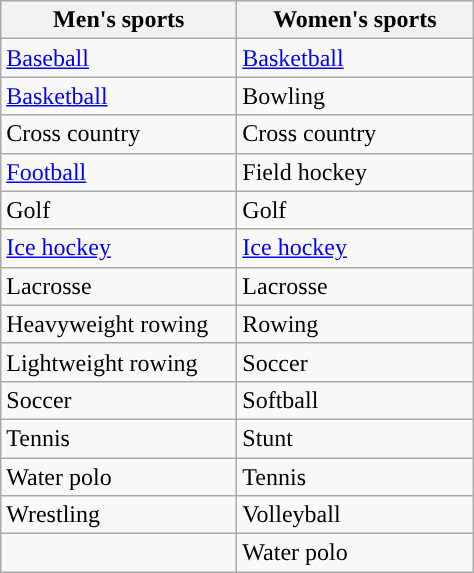<table class="wikitable" style="float:left">
<tr>
<th width=150px>Men's sports</th>
<th width=150px>Women's sports</th>
</tr>
<tr>
<td><a href='#'>Baseball</a></td>
<td><a href='#'>Basketball</a></td>
</tr>
<tr>
<td><a href='#'>Basketball</a></td>
<td>Bowling</td>
</tr>
<tr>
<td>Cross country</td>
<td>Cross country</td>
</tr>
<tr>
<td><a href='#'>Football</a></td>
<td>Field hockey</td>
</tr>
<tr>
<td>Golf</td>
<td>Golf</td>
</tr>
<tr>
<td><a href='#'>Ice hockey</a></td>
<td><a href='#'>Ice hockey</a></td>
</tr>
<tr>
<td>Lacrosse</td>
<td>Lacrosse</td>
</tr>
<tr>
<td>Heavyweight rowing</td>
<td>Rowing</td>
</tr>
<tr>
<td>Lightweight rowing</td>
<td>Soccer</td>
</tr>
<tr>
<td>Soccer</td>
<td>Softball</td>
</tr>
<tr>
<td>Tennis</td>
<td>Stunt</td>
</tr>
<tr>
<td>Water polo</td>
<td>Tennis</td>
</tr>
<tr>
<td>Wrestling</td>
<td>Volleyball</td>
</tr>
<tr>
<td></td>
<td>Water polo</td>
</tr>
</table>
